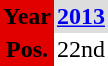<table class="toccolours" border="0" cellpadding="2" cellspacing="0" align="left" style="margin:0.5em;">
<tr>
<th align=center style="background-color: #E00000;"><span>Year</span></th>
<th align=center style="background-color: #ddd;"><a href='#'>2013</a></th>
</tr>
<tr>
<th align=center style="background-color: #E00000;"><span>Pos.</span></th>
<td align="center">22nd</td>
</tr>
</table>
